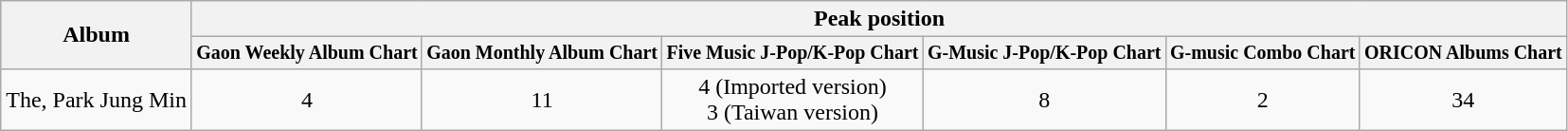<table class="wikitable" style="text-align:center;">
<tr>
<th rowspan="2">Album</th>
<th colspan="9">Peak position</th>
</tr>
<tr style="font-size:smaller;">
<th><strong>Gaon Weekly Album Chart</strong></th>
<th><strong>Gaon Monthly Album Chart</strong></th>
<th><strong>Five Music J-Pop/K-Pop Chart</strong></th>
<th><strong>G-Music J-Pop/K-Pop Chart</strong></th>
<th><strong>G-music Combo Chart</strong> </th>
<th><strong>ORICON Albums Chart</strong> </th>
</tr>
<tr>
<td align="left">The, Park Jung Min</td>
<td>4</td>
<td>11</td>
<td>4 (Imported version)<br>3 (Taiwan version)</td>
<td>8</td>
<td>2</td>
<td>34</td>
</tr>
</table>
